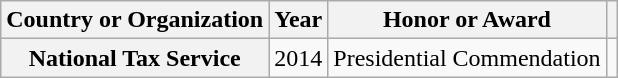<table class="wikitable plainrowheaders sortable" style="margin-right: 0;">
<tr>
<th scope="col">Country or Organization</th>
<th scope="col">Year</th>
<th scope="col">Honor or Award</th>
<th scope="col" class="unsortable"></th>
</tr>
<tr>
<th scope="row">National Tax Service</th>
<td style="text-align:center">2014</td>
<td>Presidential Commendation</td>
<td style="text-align:center;"></td>
</tr>
</table>
